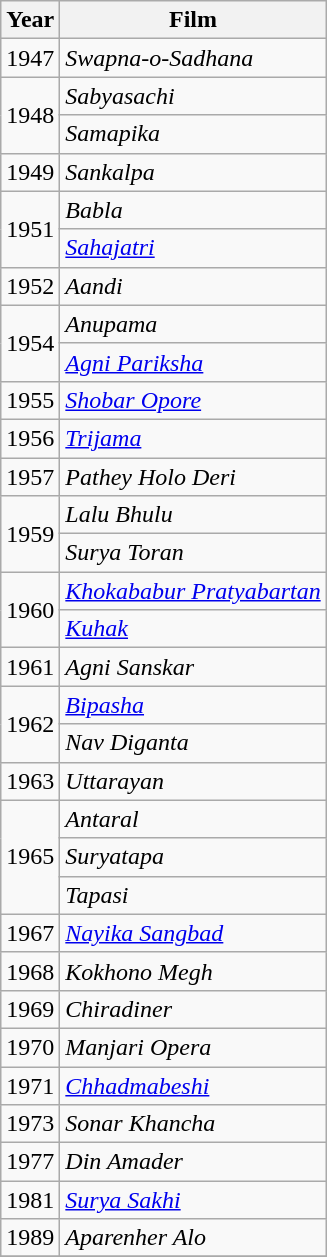<table class="wikitable">
<tr>
<th>Year</th>
<th>Film</th>
</tr>
<tr>
<td>1947</td>
<td><em>Swapna-o-Sadhana</em></td>
</tr>
<tr>
<td rowspan="2">1948</td>
<td><em>Sabyasachi</em></td>
</tr>
<tr>
<td><em>Samapika</em></td>
</tr>
<tr>
<td>1949</td>
<td><em>Sankalpa</em></td>
</tr>
<tr>
<td rowspan="2">1951</td>
<td><em>Babla</em></td>
</tr>
<tr>
<td><em><a href='#'>Sahajatri</a></em></td>
</tr>
<tr>
<td>1952</td>
<td><em>Aandi</em></td>
</tr>
<tr>
<td rowspan="2">1954</td>
<td><em>Anupama</em></td>
</tr>
<tr>
<td><em><a href='#'>Agni Pariksha</a></em></td>
</tr>
<tr>
<td>1955</td>
<td><em><a href='#'>Shobar Opore</a></em></td>
</tr>
<tr>
<td>1956</td>
<td><em><a href='#'>Trijama</a></em></td>
</tr>
<tr>
<td>1957</td>
<td><em>Pathey Holo Deri</em></td>
</tr>
<tr>
<td rowspan="2">1959</td>
<td><em>Lalu Bhulu</em></td>
</tr>
<tr>
<td><em>Surya Toran</em></td>
</tr>
<tr>
<td rowspan="2">1960</td>
<td><em><a href='#'>Khokababur Pratyabartan</a></em></td>
</tr>
<tr>
<td><em><a href='#'>Kuhak</a></em></td>
</tr>
<tr>
<td>1961</td>
<td><em>Agni Sanskar</em></td>
</tr>
<tr>
<td rowspan="2">1962</td>
<td><em><a href='#'>Bipasha</a></em></td>
</tr>
<tr>
<td><em>Nav Diganta</em></td>
</tr>
<tr>
<td>1963</td>
<td><em>Uttarayan</em></td>
</tr>
<tr>
<td rowspan="3">1965</td>
<td><em>Antaral</em></td>
</tr>
<tr>
<td><em>Suryatapa</em></td>
</tr>
<tr>
<td><em>Tapasi</em></td>
</tr>
<tr>
<td>1967</td>
<td><em><a href='#'>Nayika Sangbad</a></em></td>
</tr>
<tr>
<td>1968</td>
<td><em>Kokhono Megh</em></td>
</tr>
<tr>
<td>1969</td>
<td><em>Chiradiner</em></td>
</tr>
<tr>
<td>1970</td>
<td><em>Manjari Opera</em></td>
</tr>
<tr>
<td>1971</td>
<td><em><a href='#'>Chhadmabeshi</a></em></td>
</tr>
<tr>
<td>1973</td>
<td><em>Sonar Khancha</em></td>
</tr>
<tr>
<td>1977</td>
<td><em>Din Amader</em></td>
</tr>
<tr>
<td>1981</td>
<td><em><a href='#'>Surya Sakhi</a></em></td>
</tr>
<tr>
<td>1989</td>
<td><em>Aparenher Alo</em></td>
</tr>
<tr>
</tr>
</table>
